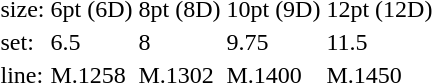<table style="margin-left:40px;">
<tr>
<td>size:</td>
<td>6pt (6D)</td>
<td>8pt (8D)</td>
<td>10pt (9D)</td>
<td>12pt (12D)</td>
</tr>
<tr>
<td>set:</td>
<td>6.5</td>
<td>8</td>
<td>9.75</td>
<td>11.5</td>
</tr>
<tr>
<td>line:</td>
<td>M.1258</td>
<td>M.1302</td>
<td>M.1400</td>
<td>M.1450</td>
</tr>
</table>
